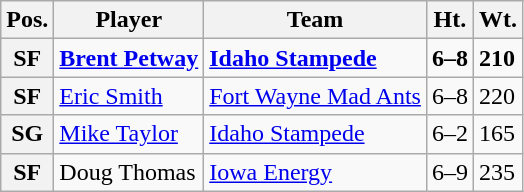<table class="wikitable">
<tr>
<th>Pos.</th>
<th>Player</th>
<th>Team</th>
<th>Ht.</th>
<th>Wt.</th>
</tr>
<tr>
<th>SF</th>
<td><strong><a href='#'>Brent Petway</a></strong></td>
<td><strong><a href='#'>Idaho Stampede</a></strong></td>
<td><strong>6–8</strong></td>
<td><strong>210</strong></td>
</tr>
<tr>
<th>SF</th>
<td><a href='#'>Eric Smith</a></td>
<td><a href='#'>Fort Wayne Mad Ants</a></td>
<td>6–8</td>
<td>220</td>
</tr>
<tr>
<th>SG</th>
<td><a href='#'>Mike Taylor</a></td>
<td><a href='#'>Idaho Stampede</a></td>
<td>6–2</td>
<td>165</td>
</tr>
<tr>
<th>SF</th>
<td>Doug Thomas</td>
<td><a href='#'>Iowa Energy</a></td>
<td>6–9</td>
<td>235</td>
</tr>
</table>
